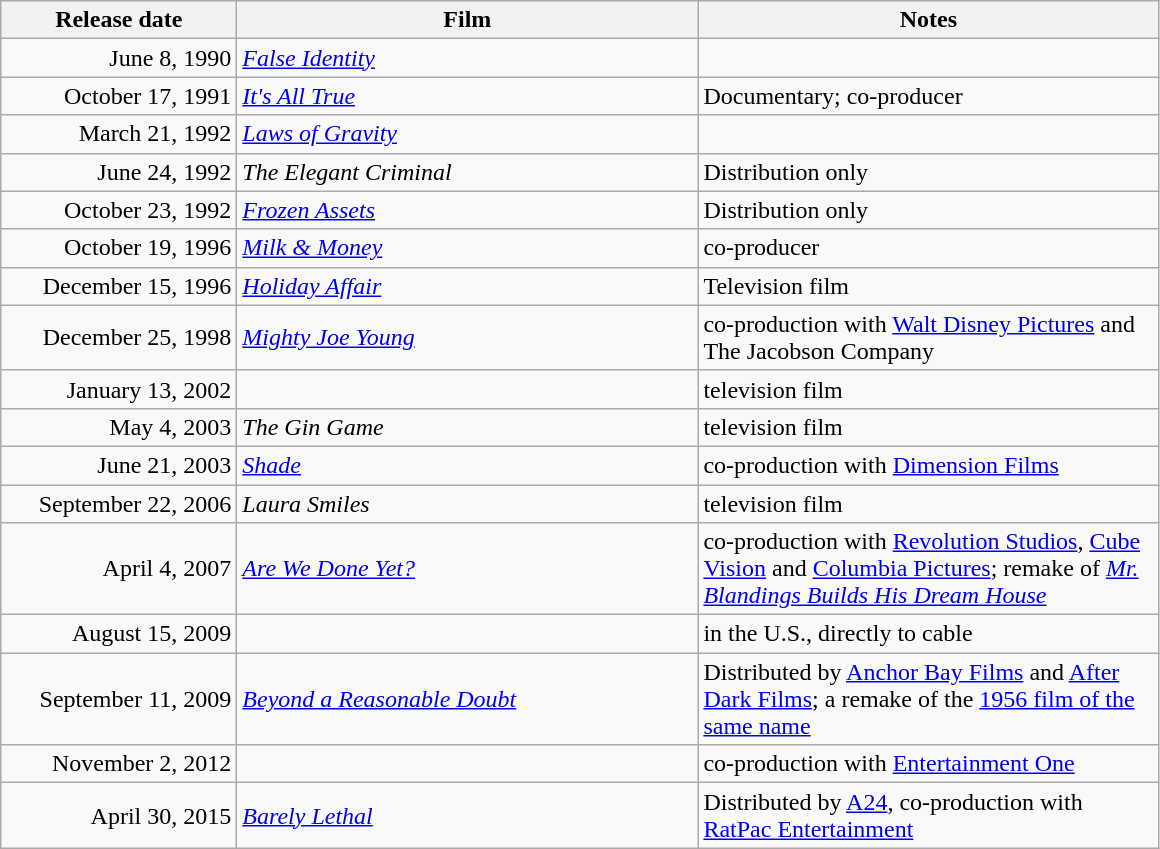<table class="wikitable sortable plainrowheaders">
<tr>
<th scope="col" style="width:150px">Release date</th>
<th scope="col" style="width:300px">Film</th>
<th scope="col" style="width:300px" class="unsortable">Notes</th>
</tr>
<tr>
<td style="text-align:right;">June 8, 1990</td>
<td><em><a href='#'>False Identity</a></em></td>
<td></td>
</tr>
<tr>
<td style="text-align:right;">October 17, 1991</td>
<td><em><a href='#'>It's All True</a></em></td>
<td>Documentary; co-producer</td>
</tr>
<tr>
<td style="text-align:right;">March 21, 1992</td>
<td><em><a href='#'>Laws of Gravity</a></em></td>
<td></td>
</tr>
<tr>
<td style="text-align:right;">June 24, 1992</td>
<td><em>The Elegant Criminal</em></td>
<td>Distribution only</td>
</tr>
<tr>
<td style="text-align:right;">October 23, 1992</td>
<td><em><a href='#'>Frozen Assets</a></em></td>
<td>Distribution only</td>
</tr>
<tr>
<td style="text-align:right;">October 19, 1996</td>
<td><em><a href='#'>Milk & Money</a></em></td>
<td>co-producer</td>
</tr>
<tr>
<td style="text-align:right;">December 15, 1996</td>
<td><em><a href='#'>Holiday Affair</a></em></td>
<td>Television film</td>
</tr>
<tr>
<td style="text-align:right;">December 25, 1998</td>
<td><em><a href='#'>Mighty Joe Young</a></em></td>
<td>co-production with <a href='#'>Walt Disney Pictures</a> and The Jacobson Company</td>
</tr>
<tr>
<td style="text-align:right;">January 13, 2002</td>
<td><em></em></td>
<td>television film</td>
</tr>
<tr>
<td style="text-align:right;">May 4, 2003</td>
<td><em>The Gin Game</em></td>
<td>television film</td>
</tr>
<tr>
<td style="text-align:right;">June 21, 2003</td>
<td><em><a href='#'>Shade</a></em></td>
<td>co-production with <a href='#'>Dimension Films</a></td>
</tr>
<tr>
<td style="text-align:right;">September 22, 2006</td>
<td><em>Laura Smiles</em></td>
<td>television film</td>
</tr>
<tr>
<td style="text-align:right;">April 4, 2007</td>
<td><em><a href='#'>Are We Done Yet?</a></em></td>
<td>co-production with <a href='#'>Revolution Studios</a>, <a href='#'>Cube Vision</a> and <a href='#'>Columbia Pictures</a>; remake of <em><a href='#'>Mr. Blandings Builds His Dream House</a></em></td>
</tr>
<tr>
<td style="text-align:right;">August 15, 2009</td>
<td><em></em></td>
<td>in the U.S., directly to cable</td>
</tr>
<tr>
<td style="text-align:right;">September 11, 2009</td>
<td><em><a href='#'>Beyond a Reasonable Doubt</a></em></td>
<td>Distributed by <a href='#'>Anchor Bay Films</a> and <a href='#'>After Dark Films</a>; a remake of the <a href='#'>1956 film of the same name</a></td>
</tr>
<tr>
<td style="text-align:right;">November 2, 2012</td>
<td><em></em></td>
<td>co-production with <a href='#'>Entertainment One</a></td>
</tr>
<tr>
<td style="text-align:right;">April 30, 2015</td>
<td><em><a href='#'>Barely Lethal</a></em></td>
<td>Distributed by <a href='#'>A24</a>, co-production with <a href='#'>RatPac Entertainment</a></td>
</tr>
</table>
